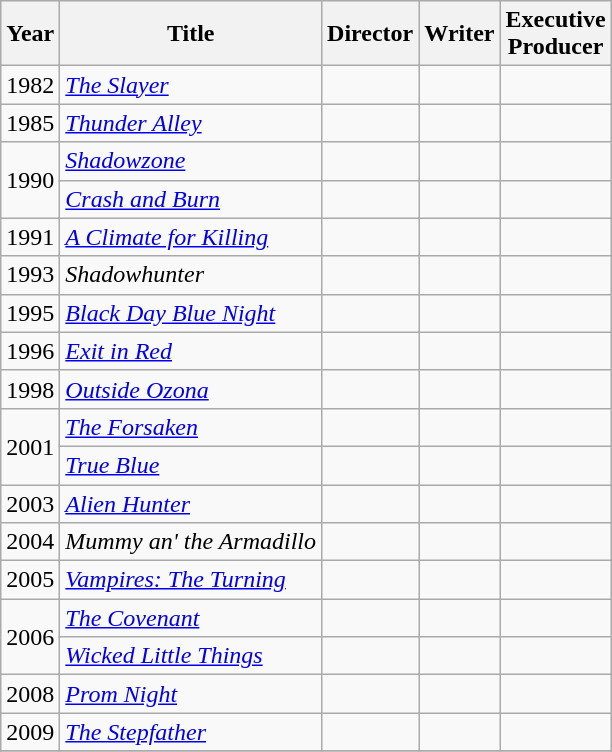<table class="wikitable">
<tr>
<th>Year</th>
<th>Title</th>
<th>Director</th>
<th>Writer</th>
<th>Executive<br>Producer</th>
</tr>
<tr>
<td>1982</td>
<td><em><a href='#'>The Slayer</a></em></td>
<td></td>
<td></td>
<td></td>
</tr>
<tr>
<td>1985</td>
<td><em><a href='#'>Thunder Alley</a></em></td>
<td></td>
<td></td>
<td></td>
</tr>
<tr>
<td rowspan=2>1990</td>
<td><em><a href='#'>Shadowzone</a></em></td>
<td></td>
<td></td>
<td></td>
</tr>
<tr>
<td><em><a href='#'>Crash and Burn</a></em></td>
<td></td>
<td></td>
<td></td>
</tr>
<tr>
<td>1991</td>
<td><em><a href='#'>A Climate for Killing</a></em></td>
<td></td>
<td></td>
<td></td>
</tr>
<tr>
<td>1993</td>
<td><em>Shadowhunter</em></td>
<td></td>
<td></td>
<td></td>
</tr>
<tr>
<td>1995</td>
<td><em><a href='#'>Black Day Blue Night</a></em></td>
<td></td>
<td></td>
<td></td>
</tr>
<tr>
<td>1996</td>
<td><em><a href='#'>Exit in Red</a></em></td>
<td></td>
<td></td>
<td></td>
</tr>
<tr>
<td>1998</td>
<td><em><a href='#'>Outside Ozona</a></em></td>
<td></td>
<td></td>
<td></td>
</tr>
<tr>
<td rowspan=2>2001</td>
<td><em><a href='#'>The Forsaken</a></em></td>
<td></td>
<td></td>
<td></td>
</tr>
<tr>
<td><em><a href='#'>True Blue</a></em></td>
<td></td>
<td></td>
<td></td>
</tr>
<tr>
<td>2003</td>
<td><em><a href='#'>Alien Hunter</a></em></td>
<td></td>
<td></td>
<td></td>
</tr>
<tr>
<td>2004</td>
<td><em>Mummy an' the Armadillo</em></td>
<td></td>
<td></td>
<td></td>
</tr>
<tr>
<td>2005</td>
<td><em><a href='#'>Vampires: The Turning</a></em></td>
<td></td>
<td></td>
<td></td>
</tr>
<tr>
<td rowspan=2>2006</td>
<td><em><a href='#'>The Covenant</a></em></td>
<td></td>
<td></td>
<td></td>
</tr>
<tr>
<td><em><a href='#'>Wicked Little Things</a></em></td>
<td></td>
<td></td>
<td></td>
</tr>
<tr>
<td>2008</td>
<td><em><a href='#'>Prom Night</a></em></td>
<td></td>
<td></td>
<td></td>
</tr>
<tr>
<td>2009</td>
<td><em><a href='#'>The Stepfather</a></em></td>
<td></td>
<td></td>
<td></td>
</tr>
<tr>
</tr>
</table>
